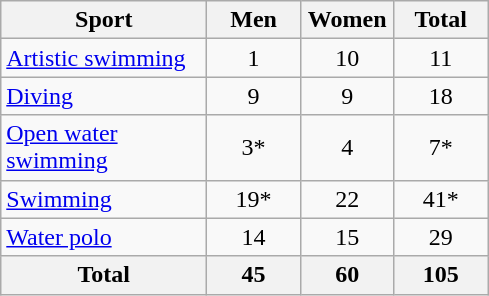<table class="wikitable sortable" style="text-align:center;">
<tr>
<th width=130>Sport</th>
<th width=55>Men</th>
<th width=55>Women</th>
<th width=55>Total</th>
</tr>
<tr>
<td align=left><a href='#'>Artistic swimming</a></td>
<td>1</td>
<td>10</td>
<td>11</td>
</tr>
<tr>
<td align=left><a href='#'>Diving</a></td>
<td>9</td>
<td>9</td>
<td>18</td>
</tr>
<tr>
<td align=left><a href='#'>Open water swimming</a></td>
<td>3*</td>
<td>4</td>
<td>7*</td>
</tr>
<tr>
<td align=left><a href='#'>Swimming</a></td>
<td>19*</td>
<td>22</td>
<td>41*</td>
</tr>
<tr>
<td align=left><a href='#'>Water polo</a></td>
<td>14</td>
<td>15</td>
<td>29</td>
</tr>
<tr>
<th>Total</th>
<th>45</th>
<th>60</th>
<th><strong>105</strong></th>
</tr>
</table>
